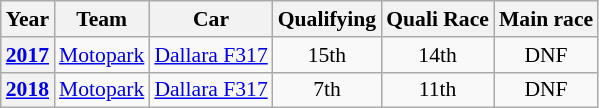<table class="wikitable" style="text-align:center; font-size:90%">
<tr>
<th>Year</th>
<th>Team</th>
<th>Car</th>
<th>Qualifying</th>
<th>Quali Race</th>
<th>Main race</th>
</tr>
<tr>
<th><a href='#'>2017</a></th>
<td align="left"> <a href='#'>Motopark</a></td>
<td align="left"><a href='#'>Dallara F317</a></td>
<td>15th</td>
<td>14th</td>
<td>DNF</td>
</tr>
<tr>
<th><a href='#'>2018</a></th>
<td align="left"> <a href='#'>Motopark</a></td>
<td align="left"><a href='#'>Dallara F317</a></td>
<td>7th</td>
<td>11th</td>
<td>DNF</td>
</tr>
</table>
